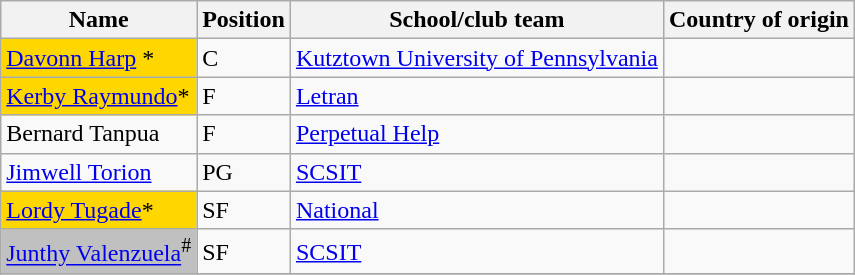<table class="wikitable sortable">
<tr>
<th class="unsortable">Name</th>
<th>Position</th>
<th>School/club team</th>
<th>Country of origin</th>
</tr>
<tr>
<td bgcolor=gold><a href='#'>Davonn Harp</a> *</td>
<td>C</td>
<td><a href='#'>Kutztown University of Pennsylvania</a></td>
<td></td>
</tr>
<tr>
<td bgcolor=gold><a href='#'>Kerby Raymundo</a>*</td>
<td>F</td>
<td><a href='#'>Letran</a></td>
<td></td>
</tr>
<tr>
<td>Bernard Tanpua</td>
<td>F</td>
<td><a href='#'>Perpetual Help</a></td>
<td></td>
</tr>
<tr>
<td><a href='#'>Jimwell Torion</a></td>
<td>PG</td>
<td><a href='#'>SCSIT</a></td>
<td></td>
</tr>
<tr>
<td bgcolor=gold><a href='#'>Lordy Tugade</a>*</td>
<td>SF</td>
<td><a href='#'>National</a></td>
<td></td>
</tr>
<tr>
<td bgcolor=silver><a href='#'>Junthy Valenzuela</a><sup>#</sup></td>
<td>SF</td>
<td><a href='#'>SCSIT</a></td>
<td></td>
</tr>
<tr>
</tr>
</table>
